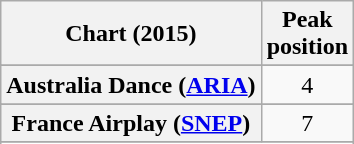<table class="wikitable sortable plainrowheaders" style="text-align:center">
<tr>
<th>Chart (2015)</th>
<th>Peak<br>position</th>
</tr>
<tr>
</tr>
<tr>
<th scope="row">Australia Dance (<a href='#'>ARIA</a>)</th>
<td>4</td>
</tr>
<tr>
</tr>
<tr>
</tr>
<tr>
</tr>
<tr>
</tr>
<tr>
</tr>
<tr>
</tr>
<tr>
</tr>
<tr>
</tr>
<tr>
</tr>
<tr>
</tr>
<tr>
<th scope="row">France Airplay (<a href='#'>SNEP</a>)</th>
<td style="text-align:center;">7</td>
</tr>
<tr>
</tr>
<tr>
</tr>
<tr>
</tr>
<tr>
</tr>
<tr>
</tr>
<tr>
</tr>
<tr>
</tr>
<tr>
</tr>
<tr>
</tr>
<tr>
</tr>
<tr>
</tr>
<tr>
</tr>
<tr>
</tr>
<tr>
</tr>
<tr>
</tr>
<tr>
</tr>
<tr>
</tr>
</table>
